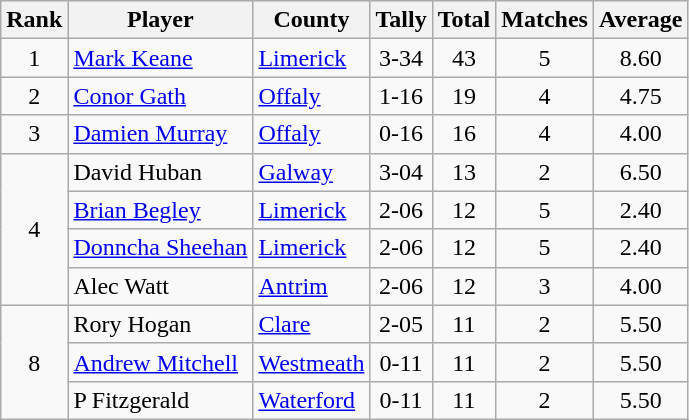<table class="wikitable">
<tr>
<th>Rank</th>
<th>Player</th>
<th>County</th>
<th>Tally</th>
<th>Total</th>
<th>Matches</th>
<th>Average</th>
</tr>
<tr>
<td rowspan=1 align=center>1</td>
<td><a href='#'>Mark Keane</a></td>
<td><a href='#'>Limerick</a></td>
<td align=center>3-34</td>
<td align=center>43</td>
<td align=center>5</td>
<td align=center>8.60</td>
</tr>
<tr>
<td rowspan=1 align=center>2</td>
<td><a href='#'>Conor Gath</a></td>
<td><a href='#'>Offaly</a></td>
<td align=center>1-16</td>
<td align=center>19</td>
<td align=center>4</td>
<td align=center>4.75</td>
</tr>
<tr>
<td rowspan=1 align=center>3</td>
<td><a href='#'>Damien Murray</a></td>
<td><a href='#'>Offaly</a></td>
<td align=center>0-16</td>
<td align=center>16</td>
<td align=center>4</td>
<td align=center>4.00</td>
</tr>
<tr>
<td rowspan=4 align=center>4</td>
<td>David Huban</td>
<td><a href='#'>Galway</a></td>
<td align=center>3-04</td>
<td align=center>13</td>
<td align=center>2</td>
<td align=center>6.50</td>
</tr>
<tr>
<td><a href='#'>Brian Begley</a></td>
<td><a href='#'>Limerick</a></td>
<td align=center>2-06</td>
<td align=center>12</td>
<td align=center>5</td>
<td align=center>2.40</td>
</tr>
<tr>
<td><a href='#'>Donncha Sheehan</a></td>
<td><a href='#'>Limerick</a></td>
<td align=center>2-06</td>
<td align=center>12</td>
<td align=center>5</td>
<td align=center>2.40</td>
</tr>
<tr>
<td>Alec Watt</td>
<td><a href='#'>Antrim</a></td>
<td align=center>2-06</td>
<td align=center>12</td>
<td align=center>3</td>
<td align=center>4.00</td>
</tr>
<tr>
<td rowspan=3 align=center>8</td>
<td>Rory Hogan</td>
<td><a href='#'>Clare</a></td>
<td align=center>2-05</td>
<td align=center>11</td>
<td align=center>2</td>
<td align=center>5.50</td>
</tr>
<tr>
<td><a href='#'>Andrew Mitchell</a></td>
<td><a href='#'>Westmeath</a></td>
<td align=center>0-11</td>
<td align=center>11</td>
<td align=center>2</td>
<td align=center>5.50</td>
</tr>
<tr>
<td>P Fitzgerald</td>
<td><a href='#'>Waterford</a></td>
<td align=center>0-11</td>
<td align=center>11</td>
<td align=center>2</td>
<td align=center>5.50</td>
</tr>
</table>
